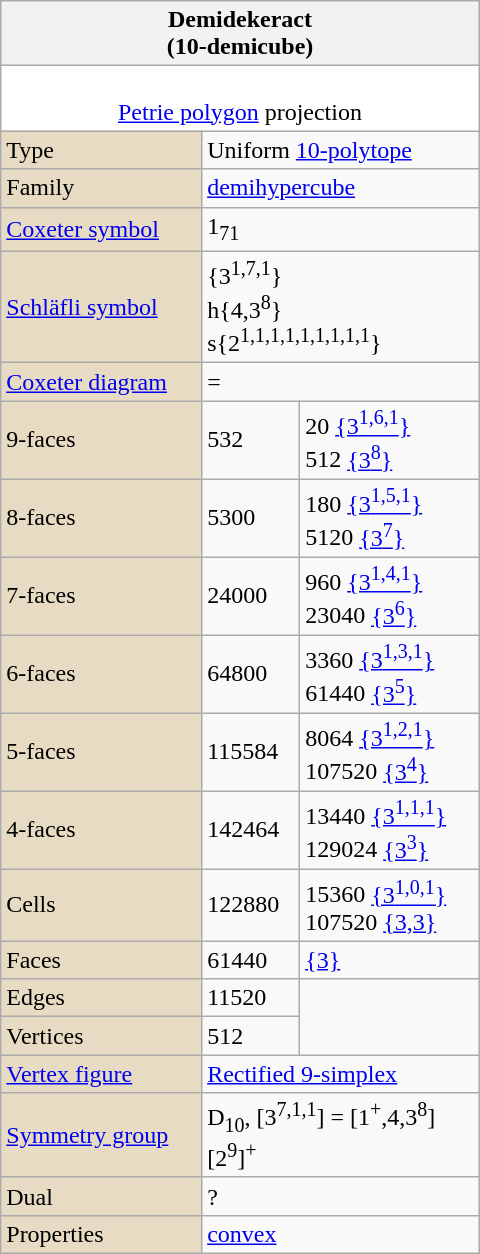<table class="wikitable" align="right" style="margin-left:10px" width="320">
<tr>
<th bgcolor=#e7dcc3 colspan=3>Demidekeract<br>(10-demicube)</th>
</tr>
<tr>
<td bgcolor=#ffffff align=center colspan=3><br><a href='#'>Petrie polygon</a> projection</td>
</tr>
<tr>
<td bgcolor=#e7dcc3>Type</td>
<td colspan=2>Uniform <a href='#'>10-polytope</a></td>
</tr>
<tr>
<td bgcolor=#e7dcc3>Family</td>
<td colspan=2><a href='#'>demihypercube</a></td>
</tr>
<tr>
<td bgcolor=#e7dcc3><a href='#'>Coxeter symbol</a></td>
<td colspan=2>1<sub>71</sub></td>
</tr>
<tr>
<td bgcolor=#e7dcc3><a href='#'>Schläfli symbol</a></td>
<td colspan=2>{3<sup>1,7,1</sup>}<br>h{4,3<sup>8</sup>}<br>s{2<sup>1,1,1,1,1,1,1,1,1</sup>}</td>
</tr>
<tr>
<td bgcolor=#e7dcc3><a href='#'>Coxeter diagram</a></td>
<td colspan=2> = <br></td>
</tr>
<tr>
<td bgcolor=#e7dcc3>9-faces</td>
<td>532</td>
<td>20 <a href='#'>{3<sup>1,6,1</sup>}</a> <br>512 <a href='#'>{3<sup>8</sup>}</a> </td>
</tr>
<tr>
<td bgcolor=#e7dcc3>8-faces</td>
<td>5300</td>
<td>180 <a href='#'>{3<sup>1,5,1</sup>}</a> <br>5120 <a href='#'>{3<sup>7</sup>}</a> </td>
</tr>
<tr>
<td bgcolor=#e7dcc3>7-faces</td>
<td>24000</td>
<td>960 <a href='#'>{3<sup>1,4,1</sup>}</a> <br>23040 <a href='#'>{3<sup>6</sup>}</a> </td>
</tr>
<tr>
<td bgcolor=#e7dcc3>6-faces</td>
<td>64800</td>
<td>3360 <a href='#'>{3<sup>1,3,1</sup>}</a> <br>61440 <a href='#'>{3<sup>5</sup>}</a> </td>
</tr>
<tr>
<td bgcolor=#e7dcc3>5-faces</td>
<td>115584</td>
<td>8064 <a href='#'>{3<sup>1,2,1</sup>}</a> <br>107520 <a href='#'>{3<sup>4</sup>}</a> </td>
</tr>
<tr>
<td bgcolor=#e7dcc3>4-faces</td>
<td>142464</td>
<td>13440 <a href='#'>{3<sup>1,1,1</sup>}</a> <br>129024 <a href='#'>{3<sup>3</sup>}</a> </td>
</tr>
<tr>
<td bgcolor=#e7dcc3>Cells</td>
<td>122880</td>
<td>15360 <a href='#'>{3<sup>1,0,1</sup>}</a> <br>107520 <a href='#'>{3,3}</a> </td>
</tr>
<tr>
<td bgcolor=#e7dcc3>Faces</td>
<td>61440</td>
<td><a href='#'>{3}</a> </td>
</tr>
<tr>
<td bgcolor=#e7dcc3>Edges</td>
<td>11520</td>
</tr>
<tr>
<td bgcolor=#e7dcc3>Vertices</td>
<td>512</td>
</tr>
<tr>
<td bgcolor=#e7dcc3><a href='#'>Vertex figure</a></td>
<td colspan=2><a href='#'>Rectified 9-simplex</a><br></td>
</tr>
<tr>
<td bgcolor=#e7dcc3><a href='#'>Symmetry group</a></td>
<td colspan=2>D<sub>10</sub>, [3<sup>7,1,1</sup>] = [1<sup>+</sup>,4,3<sup>8</sup>]<br>[2<sup>9</sup>]<sup>+</sup></td>
</tr>
<tr>
<td bgcolor=#e7dcc3>Dual</td>
<td colspan=2>?</td>
</tr>
<tr>
<td bgcolor=#e7dcc3>Properties</td>
<td colspan=2><a href='#'>convex</a></td>
</tr>
</table>
